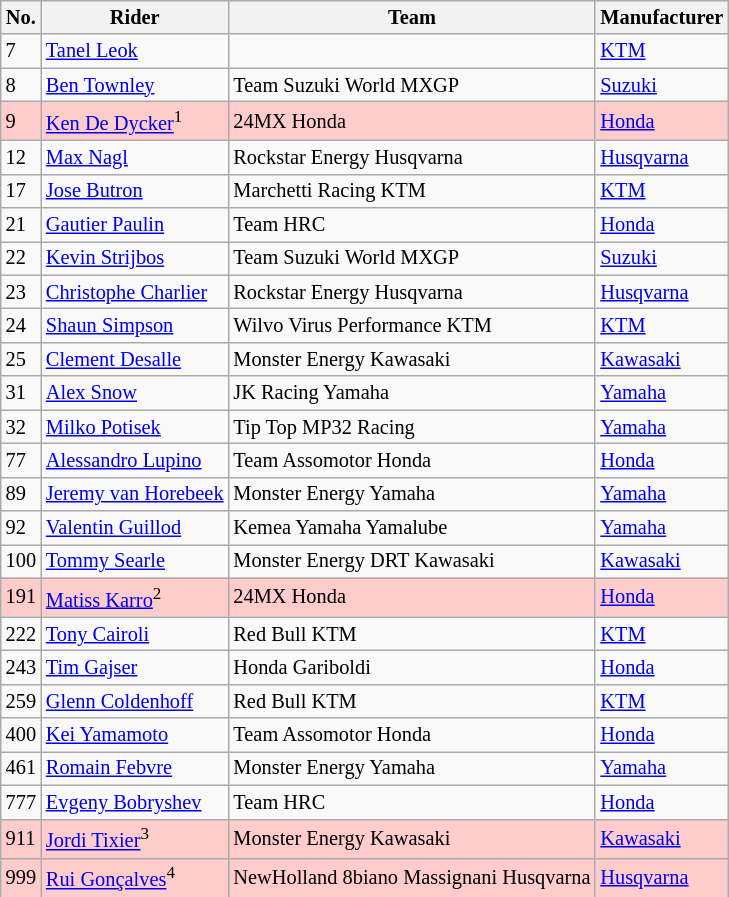<table class="wikitable" style="font-size: 85%;">
<tr>
<th>No.</th>
<th>Rider</th>
<th>Team</th>
<th>Manufacturer</th>
</tr>
<tr>
<td>7</td>
<td> <a href='#'>Tanel Leok</a></td>
<td></td>
<td><a href='#'>KTM</a></td>
</tr>
<tr>
<td>8</td>
<td> <a href='#'>Ben Townley</a></td>
<td>Team Suzuki World MXGP</td>
<td><a href='#'>Suzuki</a></td>
</tr>
<tr>
<td style="background:#ffcccc;">9</td>
<td style="background:#ffcccc;"> <a href='#'>Ken De Dycker</a><sup>1</sup></td>
<td style="background:#ffcccc;">24MX Honda</td>
<td style="background:#ffcccc;"><a href='#'>Honda</a></td>
</tr>
<tr>
<td>12</td>
<td> <a href='#'>Max Nagl</a></td>
<td>Rockstar Energy Husqvarna</td>
<td><a href='#'>Husqvarna</a></td>
</tr>
<tr>
<td>17</td>
<td> <a href='#'>Jose Butron</a></td>
<td>Marchetti Racing KTM</td>
<td><a href='#'>KTM</a></td>
</tr>
<tr>
<td>21</td>
<td> <a href='#'>Gautier Paulin</a></td>
<td>Team HRC</td>
<td><a href='#'>Honda</a></td>
</tr>
<tr>
<td>22</td>
<td> <a href='#'>Kevin Strijbos</a></td>
<td>Team Suzuki World MXGP</td>
<td><a href='#'>Suzuki</a></td>
</tr>
<tr>
<td>23</td>
<td> <a href='#'>Christophe Charlier</a></td>
<td>Rockstar Energy Husqvarna</td>
<td><a href='#'>Husqvarna</a></td>
</tr>
<tr>
<td>24</td>
<td> <a href='#'>Shaun Simpson</a></td>
<td>Wilvo Virus Performance KTM</td>
<td><a href='#'>KTM</a></td>
</tr>
<tr>
<td>25</td>
<td> <a href='#'>Clement Desalle</a></td>
<td>Monster Energy Kawasaki</td>
<td><a href='#'>Kawasaki</a></td>
</tr>
<tr>
<td>31</td>
<td> <a href='#'>Alex Snow</a></td>
<td>JK Racing Yamaha</td>
<td><a href='#'>Yamaha</a></td>
</tr>
<tr>
<td>32</td>
<td> <a href='#'>Milko Potisek</a></td>
<td>Tip Top MP32 Racing</td>
<td><a href='#'>Yamaha</a></td>
</tr>
<tr>
<td>77</td>
<td> <a href='#'>Alessandro Lupino</a></td>
<td>Team Assomotor Honda</td>
<td><a href='#'>Honda</a></td>
</tr>
<tr>
<td>89</td>
<td> <a href='#'>Jeremy van Horebeek</a></td>
<td>Monster Energy Yamaha</td>
<td><a href='#'>Yamaha</a></td>
</tr>
<tr>
<td>92</td>
<td> <a href='#'>Valentin Guillod</a></td>
<td>Kemea Yamaha Yamalube</td>
<td><a href='#'>Yamaha</a></td>
</tr>
<tr>
<td>100</td>
<td> <a href='#'>Tommy Searle</a></td>
<td>Monster Energy DRT Kawasaki</td>
<td><a href='#'>Kawasaki</a></td>
</tr>
<tr>
<td style="background:#ffcccc;">191</td>
<td style="background:#ffcccc;"> <a href='#'>Matiss Karro</a><sup>2</sup></td>
<td style="background:#ffcccc;">24MX Honda</td>
<td style="background:#ffcccc;"><a href='#'>Honda</a></td>
</tr>
<tr>
<td>222</td>
<td> <a href='#'>Tony Cairoli</a></td>
<td>Red Bull KTM</td>
<td><a href='#'>KTM</a></td>
</tr>
<tr>
<td>243</td>
<td> <a href='#'>Tim Gajser</a></td>
<td>Honda Gariboldi</td>
<td><a href='#'>Honda</a></td>
</tr>
<tr>
<td>259</td>
<td> <a href='#'>Glenn Coldenhoff</a></td>
<td>Red Bull KTM</td>
<td><a href='#'>KTM</a></td>
</tr>
<tr>
<td>400</td>
<td> <a href='#'>Kei Yamamoto</a></td>
<td>Team Assomotor Honda</td>
<td><a href='#'>Honda</a></td>
</tr>
<tr>
<td>461</td>
<td> <a href='#'>Romain Febvre</a></td>
<td>Monster Energy Yamaha</td>
<td><a href='#'>Yamaha</a></td>
</tr>
<tr>
<td>777</td>
<td> <a href='#'>Evgeny Bobryshev</a></td>
<td>Team HRC</td>
<td><a href='#'>Honda</a></td>
</tr>
<tr>
<td style="background:#ffcccc;">911</td>
<td style="background:#ffcccc;"> <a href='#'>Jordi Tixier</a><sup>3</sup></td>
<td style="background:#ffcccc;">Monster Energy Kawasaki</td>
<td style="background:#ffcccc;"><a href='#'>Kawasaki</a></td>
</tr>
<tr>
<td style="background:#ffcccc;">999</td>
<td style="background:#ffcccc;"> <a href='#'>Rui Gonçalves</a><sup>4</sup></td>
<td style="background:#ffcccc;">NewHolland 8biano Massignani Husqvarna</td>
<td style="background:#ffcccc;"><a href='#'>Husqvarna</a></td>
</tr>
<tr>
</tr>
</table>
